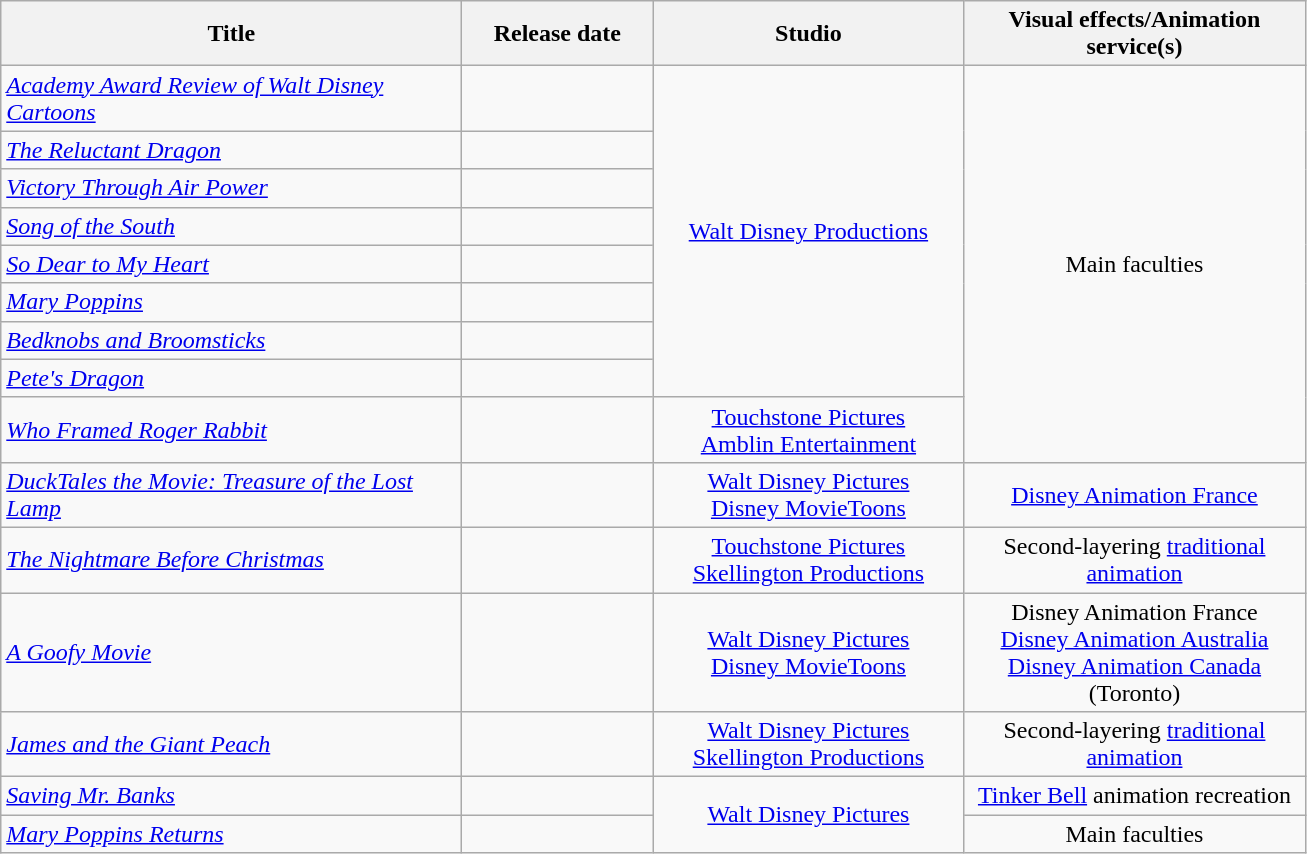<table class="sortable wikitable" style="text-align:center;">
<tr>
<th style="width:300px;">Title</th>
<th style="width:120px;">Release date</th>
<th style="width:200px;">Studio</th>
<th style="width:220px;">Visual effects/Animation service(s)</th>
</tr>
<tr>
<td style="text-align:left;"><em><a href='#'>Academy Award Review of Walt Disney Cartoons</a></em></td>
<td align="right"></td>
<td rowspan="8"><a href='#'>Walt Disney Productions</a></td>
<td rowspan="9">Main faculties</td>
</tr>
<tr>
<td style="text-align:left;"><em><a href='#'>The Reluctant Dragon</a></em></td>
<td align="right"></td>
</tr>
<tr>
<td style="text-align:left;"><em><a href='#'>Victory Through Air Power</a></em></td>
<td align="right"></td>
</tr>
<tr>
<td style="text-align:left;"><em><a href='#'>Song of the South</a></em></td>
<td align="right"></td>
</tr>
<tr>
<td style="text-align:left;"><em><a href='#'>So Dear to My Heart</a></em></td>
<td align="right"></td>
</tr>
<tr>
<td style="text-align:left;"><em><a href='#'>Mary Poppins</a></em></td>
<td align="right"></td>
</tr>
<tr>
<td style="text-align:left;"><em><a href='#'>Bedknobs and Broomsticks</a></em></td>
<td align="right"></td>
</tr>
<tr>
<td style="text-align:left;"><em><a href='#'>Pete's Dragon</a></em></td>
<td align="right"></td>
</tr>
<tr>
<td style="text-align:left;"><em><a href='#'>Who Framed Roger Rabbit</a></em></td>
<td align="right"></td>
<td><a href='#'>Touchstone Pictures</a><br><a href='#'>Amblin Entertainment</a></td>
</tr>
<tr>
<td style="text-align:left;"><em><a href='#'>DuckTales the Movie: Treasure of the Lost Lamp</a></em></td>
<td align="right"></td>
<td><a href='#'>Walt Disney Pictures</a><br><a href='#'>Disney MovieToons</a></td>
<td><a href='#'>Disney Animation France</a></td>
</tr>
<tr>
<td style="text-align:left;"><em><a href='#'>The Nightmare Before Christmas</a></em></td>
<td align="right"></td>
<td><a href='#'>Touchstone Pictures</a><br><a href='#'>Skellington Productions</a></td>
<td>Second-layering <a href='#'>traditional animation</a></td>
</tr>
<tr>
<td style="text-align:left;"><em><a href='#'>A Goofy Movie</a></em></td>
<td align="right"></td>
<td><a href='#'>Walt Disney Pictures</a><br><a href='#'>Disney MovieToons</a></td>
<td>Disney Animation France<br><a href='#'>Disney Animation Australia</a><br><a href='#'>Disney Animation Canada</a> (Toronto)</td>
</tr>
<tr>
<td style="text-align:left;"><em><a href='#'>James and the Giant Peach</a></em></td>
<td align="right"></td>
<td><a href='#'>Walt Disney Pictures</a><br><a href='#'>Skellington Productions</a></td>
<td>Second-layering <a href='#'>traditional animation</a></td>
</tr>
<tr>
<td style="text-align:left;"><em><a href='#'>Saving Mr. Banks</a></em></td>
<td align="right"></td>
<td rowspan="2"><a href='#'>Walt Disney Pictures</a></td>
<td><a href='#'>Tinker Bell</a> animation recreation</td>
</tr>
<tr>
<td style="text-align:left;"><em><a href='#'>Mary Poppins Returns</a></em></td>
<td align="right"></td>
<td>Main faculties</td>
</tr>
</table>
